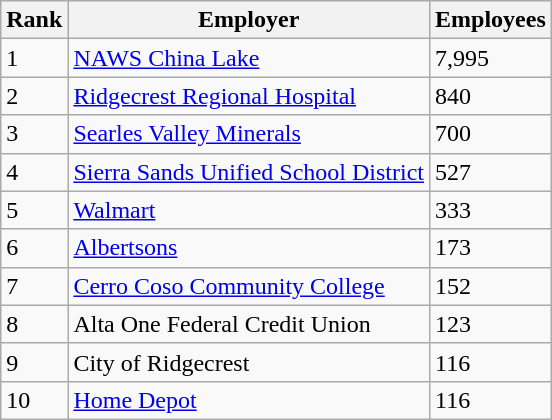<table class="wikitable">
<tr>
<th>Rank</th>
<th>Employer</th>
<th>Employees</th>
</tr>
<tr>
<td>1</td>
<td><a href='#'>NAWS China Lake</a></td>
<td>7,995</td>
</tr>
<tr>
<td>2</td>
<td><a href='#'>Ridgecrest Regional Hospital</a></td>
<td>840</td>
</tr>
<tr>
<td>3</td>
<td><a href='#'>Searles Valley Minerals</a></td>
<td>700</td>
</tr>
<tr>
<td>4</td>
<td><a href='#'>Sierra Sands Unified School District</a></td>
<td>527</td>
</tr>
<tr>
<td>5</td>
<td><a href='#'>Walmart</a></td>
<td>333</td>
</tr>
<tr>
<td>6</td>
<td><a href='#'>Albertsons</a></td>
<td>173</td>
</tr>
<tr>
<td>7</td>
<td><a href='#'>Cerro Coso Community College</a></td>
<td>152</td>
</tr>
<tr>
<td>8</td>
<td>Alta One Federal Credit Union</td>
<td>123</td>
</tr>
<tr>
<td>9</td>
<td>City of Ridgecrest</td>
<td>116</td>
</tr>
<tr>
<td>10</td>
<td><a href='#'>Home Depot</a></td>
<td>116</td>
</tr>
</table>
